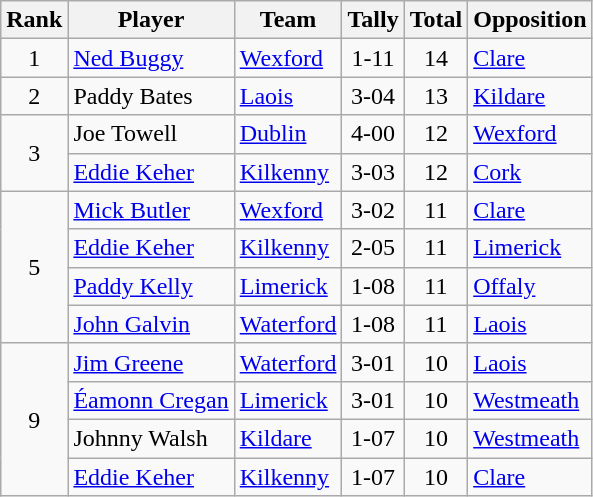<table class="wikitable">
<tr>
<th>Rank</th>
<th>Player</th>
<th>Team</th>
<th>Tally</th>
<th>Total</th>
<th>Opposition</th>
</tr>
<tr>
<td rowspan=1 align=center>1</td>
<td><a href='#'>Ned Buggy</a></td>
<td><a href='#'>Wexford</a></td>
<td align=center>1-11</td>
<td align=center>14</td>
<td><a href='#'>Clare</a></td>
</tr>
<tr>
<td rowspan=1 align=center>2</td>
<td>Paddy Bates</td>
<td><a href='#'>Laois</a></td>
<td align=center>3-04</td>
<td align=center>13</td>
<td><a href='#'>Kildare</a></td>
</tr>
<tr>
<td rowspan=2 align=center>3</td>
<td>Joe Towell</td>
<td><a href='#'>Dublin</a></td>
<td align=center>4-00</td>
<td align=center>12</td>
<td><a href='#'>Wexford</a></td>
</tr>
<tr>
<td><a href='#'>Eddie Keher</a></td>
<td><a href='#'>Kilkenny</a></td>
<td align=center>3-03</td>
<td align=center>12</td>
<td><a href='#'>Cork</a></td>
</tr>
<tr>
<td rowspan=4 align=center>5</td>
<td><a href='#'>Mick Butler</a></td>
<td><a href='#'>Wexford</a></td>
<td align=center>3-02</td>
<td align=center>11</td>
<td><a href='#'>Clare</a></td>
</tr>
<tr>
<td><a href='#'>Eddie Keher</a></td>
<td><a href='#'>Kilkenny</a></td>
<td align=center>2-05</td>
<td align=center>11</td>
<td><a href='#'>Limerick</a></td>
</tr>
<tr>
<td><a href='#'>Paddy Kelly</a></td>
<td><a href='#'>Limerick</a></td>
<td align=center>1-08</td>
<td align=center>11</td>
<td><a href='#'>Offaly</a></td>
</tr>
<tr>
<td><a href='#'>John Galvin</a></td>
<td><a href='#'>Waterford</a></td>
<td align=center>1-08</td>
<td align=center>11</td>
<td><a href='#'>Laois</a></td>
</tr>
<tr>
<td rowspan=4 align=center>9</td>
<td><a href='#'>Jim Greene</a></td>
<td><a href='#'>Waterford</a></td>
<td align=center>3-01</td>
<td align=center>10</td>
<td><a href='#'>Laois</a></td>
</tr>
<tr>
<td><a href='#'>Éamonn Cregan</a></td>
<td><a href='#'>Limerick</a></td>
<td align=center>3-01</td>
<td align=center>10</td>
<td><a href='#'>Westmeath</a></td>
</tr>
<tr>
<td>Johnny Walsh</td>
<td><a href='#'>Kildare</a></td>
<td align=center>1-07</td>
<td align=center>10</td>
<td><a href='#'>Westmeath</a></td>
</tr>
<tr>
<td><a href='#'>Eddie Keher</a></td>
<td><a href='#'>Kilkenny</a></td>
<td align=center>1-07</td>
<td align=center>10</td>
<td><a href='#'>Clare</a></td>
</tr>
</table>
